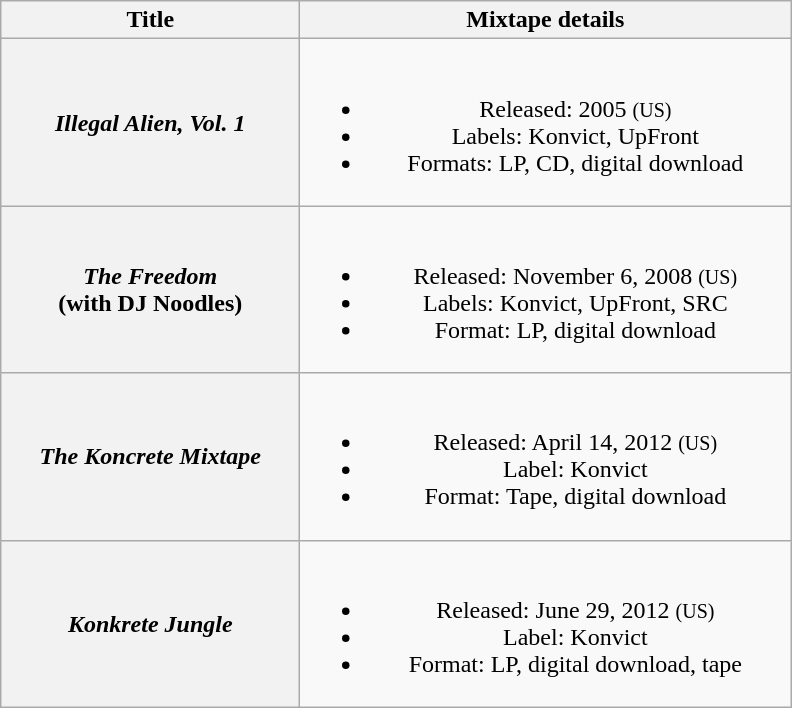<table class="wikitable plainrowheaders" style="text-align:center;">
<tr>
<th scope="col" style="width:12em;">Title</th>
<th scope="col" style="width:20em;">Mixtape details</th>
</tr>
<tr>
<th scope="row"><em>Illegal Alien, Vol. 1</em></th>
<td><br><ul><li>Released: 2005 <small>(US)</small></li><li>Labels: Konvict, UpFront</li><li>Formats: LP, CD, digital download</li></ul></td>
</tr>
<tr>
<th scope="row"><em>The Freedom</em><br><span>(with DJ Noodles)</span></th>
<td><br><ul><li>Released: November 6, 2008 <small>(US)</small></li><li>Labels: Konvict, UpFront, SRC</li><li>Format: LP, digital download</li></ul></td>
</tr>
<tr>
<th scope="row"><em>The Koncrete Mixtape</em></th>
<td><br><ul><li>Released: April 14, 2012 <small>(US)</small></li><li>Label: Konvict</li><li>Format: Tape, digital download</li></ul></td>
</tr>
<tr>
<th scope="row"><em>Konkrete Jungle</em></th>
<td><br><ul><li>Released: June 29, 2012 <small>(US)</small></li><li>Label: Konvict</li><li>Format: LP, digital download, tape</li></ul></td>
</tr>
</table>
